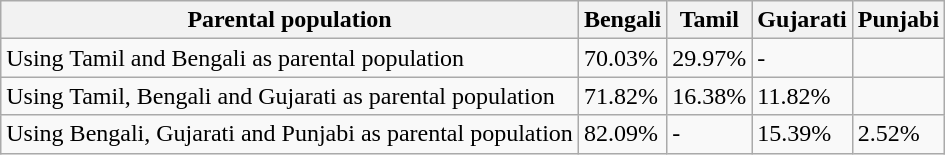<table class="wikitable">
<tr>
<th>Parental population</th>
<th>Bengali</th>
<th>Tamil</th>
<th>Gujarati</th>
<th>Punjabi</th>
</tr>
<tr>
<td>Using Tamil and Bengali as parental population</td>
<td>70.03%</td>
<td>29.97%</td>
<td>-</td>
<td></td>
</tr>
<tr>
<td>Using Tamil, Bengali and Gujarati as parental population</td>
<td>71.82%</td>
<td>16.38%</td>
<td>11.82%</td>
<td></td>
</tr>
<tr>
<td>Using Bengali, Gujarati and Punjabi as parental population</td>
<td>82.09%</td>
<td>-</td>
<td>15.39%</td>
<td>2.52%</td>
</tr>
</table>
